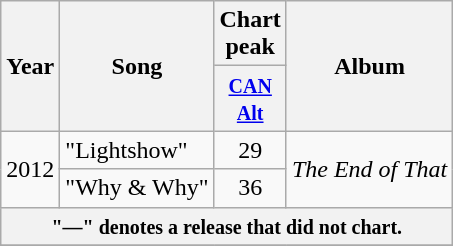<table class="wikitable">
<tr>
<th rowspan="2">Year</th>
<th rowspan="2">Song</th>
<th colspan="1">Chart peak</th>
<th rowspan="2">Album</th>
</tr>
<tr>
<th width="40"><small><a href='#'>CAN<br>Alt</a></small><br></th>
</tr>
<tr>
<td rowspan="2">2012</td>
<td>"Lightshow"</td>
<td align="center">29</td>
<td rowspan="2"><em>The End of That</em></td>
</tr>
<tr>
<td>"Why & Why"</td>
<td align="center">36</td>
</tr>
<tr>
<th colspan="10"><small>"—" denotes a release that did not chart.</small></th>
</tr>
<tr>
</tr>
</table>
